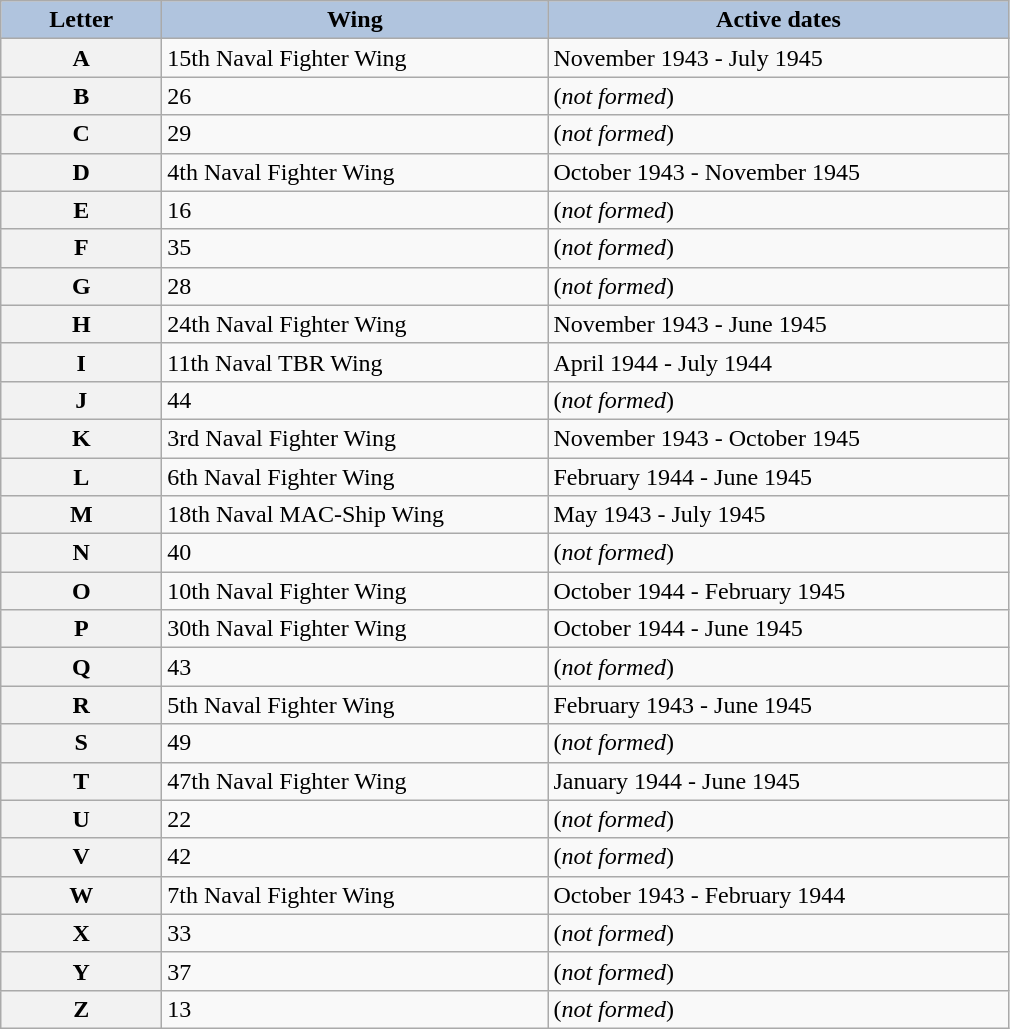<table class="wikitable">
<tr style="vertical-align: top;">
<th scope="col" style="width: 100px; background:#B0C4DE;">Letter</th>
<th scope="col" style="width: 250px; background:#B0C4DE;">Wing</th>
<th scope="col" style="width: 300px; background:#B0C4DE;">Active dates</th>
</tr>
<tr style="vertical-align: top;">
<th align=centre>A</th>
<td>15th Naval Fighter Wing</td>
<td>November 1943 - July 1945</td>
</tr>
<tr style="vertical-align: top;">
<th align=centre>B</th>
<td>26</td>
<td>(<em>not formed</em>)</td>
</tr>
<tr style="vertical-align: top;">
<th align=centre>C</th>
<td>29</td>
<td>(<em>not formed</em>)</td>
</tr>
<tr style="vertical-align: top;">
<th align=centre>D</th>
<td>4th Naval Fighter Wing</td>
<td>October 1943 - November 1945</td>
</tr>
<tr style="vertical-align: top;">
<th align=centre>E</th>
<td>16</td>
<td>(<em>not formed</em>)</td>
</tr>
<tr style="vertical-align: top;">
<th align=centre>F</th>
<td>35</td>
<td>(<em>not formed</em>)</td>
</tr>
<tr style="vertical-align: top;">
<th align=centre>G</th>
<td>28</td>
<td>(<em>not formed</em>)</td>
</tr>
<tr style="vertical-align: top;">
<th align=centre>H</th>
<td>24th Naval Fighter Wing</td>
<td>November 1943 - June 1945</td>
</tr>
<tr style="vertical-align: top;">
<th align=centre>I</th>
<td>11th Naval TBR Wing</td>
<td>April 1944 - July 1944</td>
</tr>
<tr style="vertical-align: top;">
<th align=centre>J</th>
<td>44</td>
<td>(<em>not formed</em>)</td>
</tr>
<tr style="vertical-align: top;">
<th align=centre>K</th>
<td>3rd Naval Fighter Wing</td>
<td>November 1943 - October 1945</td>
</tr>
<tr style="vertical-align: top;">
<th align=centre>L</th>
<td>6th Naval Fighter Wing</td>
<td>February 1944 - June 1945</td>
</tr>
<tr style="vertical-align: top;">
<th align=centre>M</th>
<td>18th Naval MAC-Ship Wing</td>
<td>May 1943 - July 1945</td>
</tr>
<tr style="vertical-align: top;">
<th align=centre>N</th>
<td>40</td>
<td>(<em>not formed</em>)</td>
</tr>
<tr style="vertical-align: top;">
<th align=centre>O</th>
<td>10th Naval Fighter Wing</td>
<td>October 1944 - February 1945</td>
</tr>
<tr style="vertical-align: top;">
<th align=centre>P</th>
<td>30th Naval Fighter Wing</td>
<td>October 1944 - June 1945</td>
</tr>
<tr style="vertical-align: top;">
<th align=centre>Q</th>
<td>43</td>
<td>(<em>not formed</em>)</td>
</tr>
<tr style="vertical-align: top;">
<th align=centre>R</th>
<td>5th Naval Fighter Wing</td>
<td>February 1943 - June 1945</td>
</tr>
<tr style="vertical-align: top;">
<th align=centre>S</th>
<td>49</td>
<td>(<em>not formed</em>)</td>
</tr>
<tr style="vertical-align: top;">
<th align=centre>T</th>
<td>47th Naval Fighter Wing</td>
<td>January 1944 - June 1945</td>
</tr>
<tr style="vertical-align: top;">
<th align=centre>U</th>
<td>22</td>
<td>(<em>not formed</em>)</td>
</tr>
<tr style="vertical-align: top;">
<th align=centre>V</th>
<td>42</td>
<td>(<em>not formed</em>)</td>
</tr>
<tr style="vertical-align: top;">
<th align=centre>W</th>
<td>7th Naval Fighter Wing</td>
<td>October 1943 - February 1944</td>
</tr>
<tr style="vertical-align: top;">
<th align=centre>X</th>
<td>33</td>
<td>(<em>not formed</em>)</td>
</tr>
<tr style="vertical-align: top;">
<th align=centre>Y</th>
<td>37</td>
<td>(<em>not formed</em>)</td>
</tr>
<tr style="vertical-align: top;">
<th align=centre>Z</th>
<td>13</td>
<td>(<em>not formed</em>)</td>
</tr>
</table>
